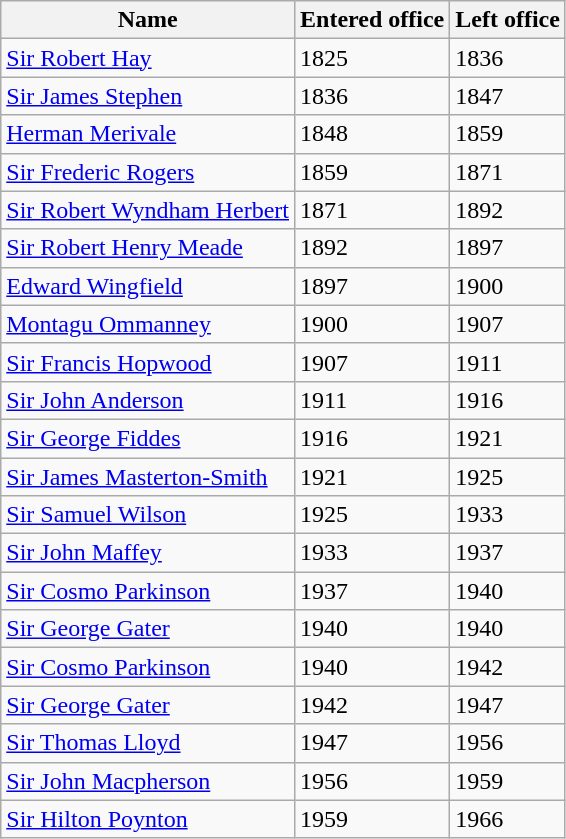<table class="wikitable" style="text-align:left">
<tr>
<th>Name</th>
<th>Entered office</th>
<th>Left office</th>
</tr>
<tr>
<td><a href='#'>Sir Robert Hay</a></td>
<td>1825</td>
<td>1836</td>
</tr>
<tr>
<td><a href='#'>Sir James Stephen</a></td>
<td>1836</td>
<td>1847</td>
</tr>
<tr>
<td><a href='#'>Herman Merivale</a></td>
<td>1848</td>
<td>1859</td>
</tr>
<tr>
<td><a href='#'>Sir Frederic Rogers</a></td>
<td>1859</td>
<td>1871</td>
</tr>
<tr>
<td><a href='#'>Sir Robert Wyndham Herbert</a></td>
<td>1871</td>
<td>1892</td>
</tr>
<tr>
<td><a href='#'>Sir Robert Henry Meade</a></td>
<td>1892</td>
<td>1897</td>
</tr>
<tr>
<td><a href='#'>Edward Wingfield</a></td>
<td>1897</td>
<td>1900</td>
</tr>
<tr>
<td><a href='#'>Montagu Ommanney</a></td>
<td>1900</td>
<td>1907</td>
</tr>
<tr>
<td><a href='#'>Sir Francis Hopwood</a></td>
<td>1907</td>
<td>1911</td>
</tr>
<tr>
<td><a href='#'>Sir John Anderson</a></td>
<td>1911</td>
<td>1916</td>
</tr>
<tr>
<td><a href='#'>Sir George Fiddes</a></td>
<td>1916</td>
<td>1921</td>
</tr>
<tr>
<td><a href='#'>Sir James Masterton-Smith</a></td>
<td>1921</td>
<td>1925</td>
</tr>
<tr>
<td><a href='#'>Sir Samuel Wilson</a></td>
<td>1925</td>
<td>1933</td>
</tr>
<tr>
<td><a href='#'>Sir John Maffey</a></td>
<td>1933</td>
<td>1937</td>
</tr>
<tr>
<td><a href='#'>Sir Cosmo Parkinson</a></td>
<td>1937</td>
<td>1940</td>
</tr>
<tr>
<td><a href='#'>Sir George Gater</a></td>
<td>1940</td>
<td>1940</td>
</tr>
<tr>
<td><a href='#'>Sir Cosmo Parkinson</a></td>
<td>1940</td>
<td>1942</td>
</tr>
<tr>
<td><a href='#'>Sir George Gater</a></td>
<td>1942</td>
<td>1947</td>
</tr>
<tr>
<td><a href='#'>Sir Thomas Lloyd</a></td>
<td>1947</td>
<td>1956</td>
</tr>
<tr>
<td><a href='#'>Sir John Macpherson</a></td>
<td>1956</td>
<td>1959</td>
</tr>
<tr>
<td><a href='#'>Sir Hilton Poynton</a></td>
<td>1959</td>
<td>1966</td>
</tr>
</table>
